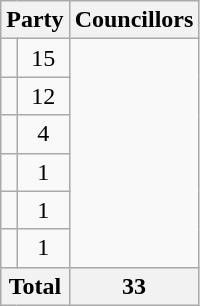<table class="wikitable">
<tr>
<th colspan=2>Party</th>
<th>Councillors</th>
</tr>
<tr>
<td></td>
<td align=center>15</td>
</tr>
<tr>
<td></td>
<td align=center>12</td>
</tr>
<tr>
<td></td>
<td align=center>4</td>
</tr>
<tr>
<td></td>
<td align=center>1</td>
</tr>
<tr>
<td></td>
<td align=center>1</td>
</tr>
<tr>
<td></td>
<td align=center>1</td>
</tr>
<tr>
<th colspan=2>Total</th>
<th align=center>33</th>
</tr>
</table>
